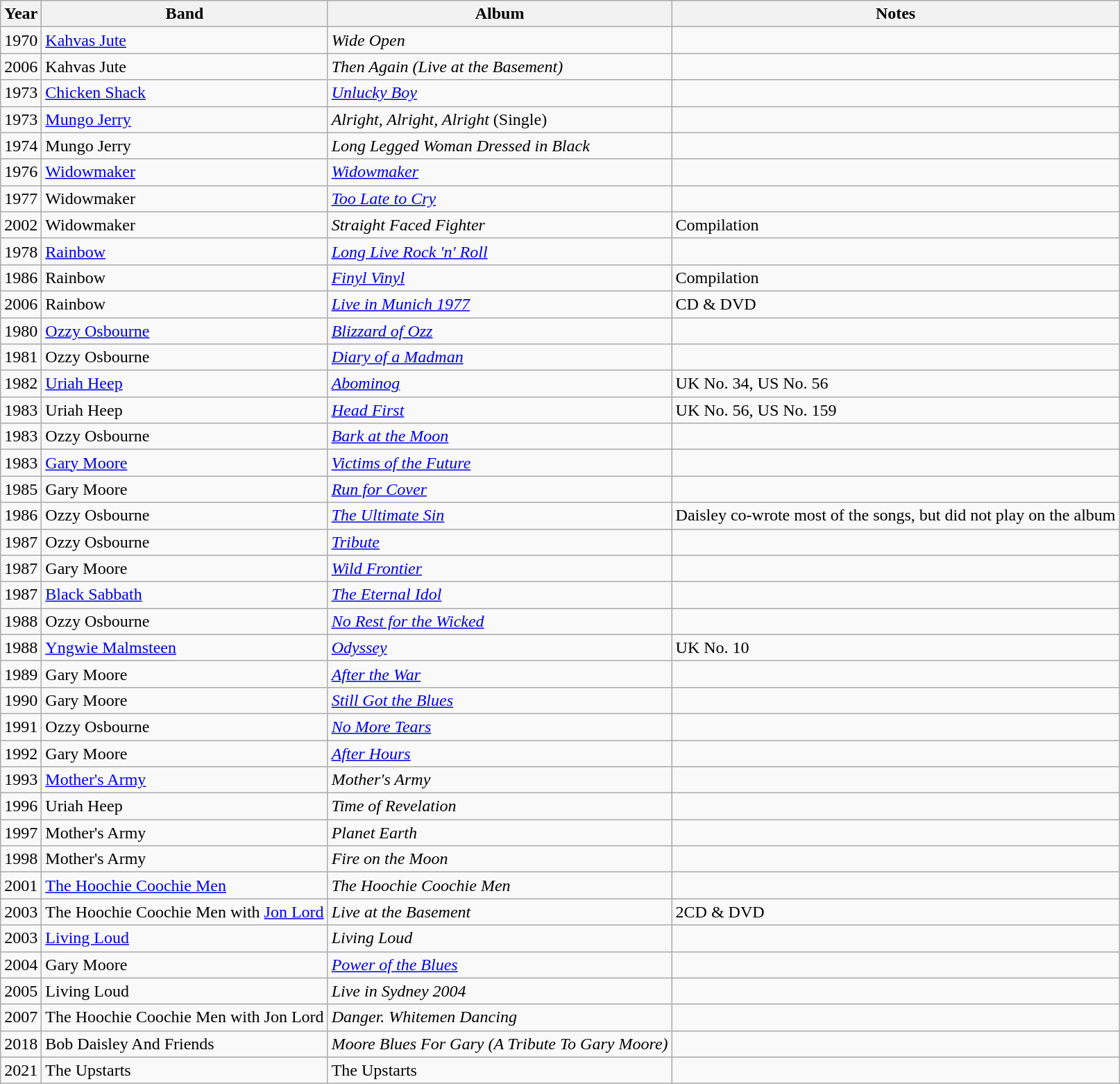<table class="wikitable sortable">
<tr>
<th>Year</th>
<th>Band</th>
<th>Album</th>
<th>Notes</th>
</tr>
<tr>
<td>1970</td>
<td><a href='#'>Kahvas Jute</a></td>
<td><em>Wide Open</em></td>
<td></td>
</tr>
<tr>
<td>2006</td>
<td>Kahvas Jute</td>
<td><em>Then Again (Live at the Basement)</em></td>
<td></td>
</tr>
<tr>
<td>1973</td>
<td><a href='#'>Chicken Shack</a></td>
<td><em><a href='#'>Unlucky Boy</a></em></td>
<td></td>
</tr>
<tr>
<td>1973</td>
<td><a href='#'>Mungo Jerry</a></td>
<td><em>Alright, Alright, Alright</em> (Single)</td>
<td></td>
</tr>
<tr>
<td>1974</td>
<td>Mungo Jerry</td>
<td><em>Long Legged Woman Dressed in Black</em></td>
<td></td>
</tr>
<tr>
<td>1976</td>
<td><a href='#'>Widowmaker</a></td>
<td><em><a href='#'>Widowmaker</a></em></td>
<td></td>
</tr>
<tr>
<td>1977</td>
<td>Widowmaker</td>
<td><em><a href='#'>Too Late to Cry</a></em></td>
<td></td>
</tr>
<tr>
<td>2002</td>
<td>Widowmaker</td>
<td><em>Straight Faced Fighter</em></td>
<td>Compilation</td>
</tr>
<tr>
<td>1978</td>
<td><a href='#'>Rainbow</a></td>
<td><em><a href='#'>Long Live Rock 'n' Roll</a></em></td>
<td></td>
</tr>
<tr>
<td>1986</td>
<td>Rainbow</td>
<td><em><a href='#'>Finyl Vinyl</a></em></td>
<td>Compilation</td>
</tr>
<tr>
<td>2006</td>
<td>Rainbow</td>
<td><em><a href='#'>Live in Munich 1977</a></em></td>
<td>CD & DVD</td>
</tr>
<tr>
<td>1980</td>
<td><a href='#'>Ozzy Osbourne</a></td>
<td><em><a href='#'>Blizzard of Ozz</a></em></td>
<td></td>
</tr>
<tr>
<td>1981</td>
<td>Ozzy Osbourne</td>
<td><em><a href='#'>Diary of a Madman</a></em></td>
<td></td>
</tr>
<tr>
<td>1982</td>
<td><a href='#'>Uriah Heep</a></td>
<td><em><a href='#'>Abominog</a></em></td>
<td>UK No. 34, US No. 56</td>
</tr>
<tr>
<td>1983</td>
<td>Uriah Heep</td>
<td><em><a href='#'>Head First</a></em></td>
<td>UK No. 56, US No. 159</td>
</tr>
<tr>
<td>1983</td>
<td>Ozzy Osbourne</td>
<td><em><a href='#'>Bark at the Moon</a></em></td>
<td></td>
</tr>
<tr>
<td>1983</td>
<td><a href='#'>Gary Moore</a></td>
<td><em><a href='#'>Victims of the Future</a></em></td>
<td></td>
</tr>
<tr>
<td>1985</td>
<td>Gary Moore</td>
<td><em><a href='#'>Run for Cover</a></em></td>
<td></td>
</tr>
<tr>
<td>1986</td>
<td>Ozzy Osbourne</td>
<td><em><a href='#'>The Ultimate Sin</a></em></td>
<td>Daisley co-wrote most of the songs, but did not play on the album</td>
</tr>
<tr>
<td>1987</td>
<td>Ozzy Osbourne</td>
<td><em><a href='#'>Tribute</a></em></td>
<td></td>
</tr>
<tr>
<td>1987</td>
<td>Gary Moore</td>
<td><em><a href='#'>Wild Frontier</a></em></td>
<td></td>
</tr>
<tr>
<td>1987</td>
<td><a href='#'>Black Sabbath</a></td>
<td><em><a href='#'>The Eternal Idol</a></em></td>
<td></td>
</tr>
<tr>
<td>1988</td>
<td>Ozzy Osbourne</td>
<td><em><a href='#'>No Rest for the Wicked</a></em></td>
<td></td>
</tr>
<tr>
<td>1988</td>
<td><a href='#'>Yngwie Malmsteen</a></td>
<td><em><a href='#'>Odyssey</a></em></td>
<td>UK No. 10</td>
</tr>
<tr>
<td>1989</td>
<td>Gary Moore</td>
<td><em><a href='#'>After the War</a></em></td>
<td></td>
</tr>
<tr>
<td>1990</td>
<td>Gary Moore</td>
<td><em><a href='#'>Still Got the Blues</a></em></td>
<td></td>
</tr>
<tr>
<td>1991</td>
<td>Ozzy Osbourne</td>
<td><em><a href='#'>No More Tears</a></em></td>
<td></td>
</tr>
<tr>
<td>1992</td>
<td>Gary Moore</td>
<td><em><a href='#'>After Hours</a></em></td>
<td></td>
</tr>
<tr>
<td>1993</td>
<td><a href='#'>Mother's Army</a></td>
<td><em>Mother's Army</em></td>
<td></td>
</tr>
<tr>
<td>1996</td>
<td>Uriah Heep</td>
<td><em>Time of Revelation</em></td>
<td></td>
</tr>
<tr>
<td>1997</td>
<td>Mother's Army</td>
<td><em>Planet Earth</em></td>
<td></td>
</tr>
<tr>
<td>1998</td>
<td>Mother's Army</td>
<td><em>Fire on the Moon</em></td>
<td></td>
</tr>
<tr>
<td>2001</td>
<td><a href='#'>The Hoochie Coochie Men</a></td>
<td><em>The Hoochie Coochie Men</em></td>
<td></td>
</tr>
<tr>
<td>2003</td>
<td>The Hoochie Coochie Men with <a href='#'>Jon Lord</a></td>
<td><em>Live at the Basement</em></td>
<td>2CD & DVD</td>
</tr>
<tr>
<td>2003</td>
<td><a href='#'>Living Loud</a></td>
<td><em>Living Loud</em></td>
<td></td>
</tr>
<tr>
<td>2004</td>
<td>Gary Moore</td>
<td><em><a href='#'>Power of the Blues</a></em></td>
<td></td>
</tr>
<tr>
<td>2005</td>
<td>Living Loud</td>
<td><em>Live in Sydney 2004</em></td>
<td></td>
</tr>
<tr>
<td>2007</td>
<td>The Hoochie Coochie Men with Jon Lord</td>
<td><em>Danger. Whitemen Dancing</em></td>
<td></td>
</tr>
<tr>
<td>2018</td>
<td>Bob Daisley And Friends</td>
<td><em>Moore Blues For Gary (A Tribute To Gary Moore)</em></td>
<td></td>
</tr>
<tr>
<td>2021</td>
<td>The Upstarts</td>
<td>The Upstarts</td>
<td></td>
</tr>
</table>
